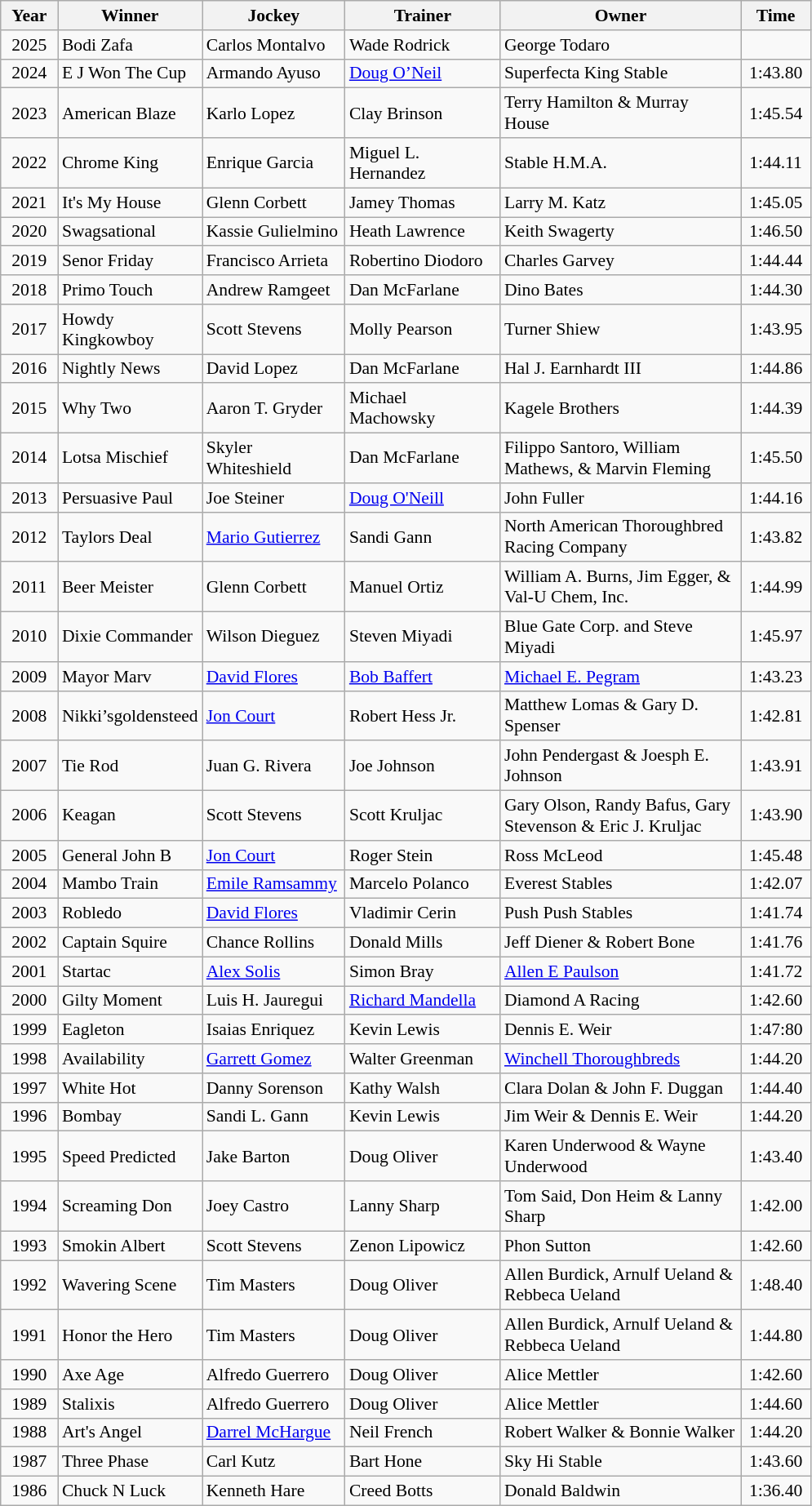<table class="wikitable sortable" style="font-size:90%">
<tr>
<th style="width:40px">Year<br></th>
<th style="width:100px">Winner<br></th>
<th style="width:110px">Jockey<br></th>
<th style="width:120px">Trainer<br></th>
<th style="width:190px">Owner<br></th>
<th style="width:50px">Time<br></th>
</tr>
<tr>
<td align=center>2025</td>
<td>Bodi Zafa</td>
<td>Carlos Montalvo</td>
<td>Wade Rodrick</td>
<td>George Todaro</td>
<td align=center></td>
</tr>
<tr>
<td align=center>2024</td>
<td>E J Won The Cup</td>
<td>Armando Ayuso</td>
<td><a href='#'>Doug O’Neil</a></td>
<td>Superfecta King Stable</td>
<td align=center>1:43.80</td>
</tr>
<tr>
<td align=center>2023</td>
<td>American Blaze</td>
<td>Karlo Lopez</td>
<td>Clay Brinson</td>
<td>Terry Hamilton & Murray House</td>
<td align=center>1:45.54</td>
</tr>
<tr>
<td align=center>2022</td>
<td>Chrome King</td>
<td>Enrique Garcia</td>
<td>Miguel L. Hernandez</td>
<td>Stable H.M.A.</td>
<td align=center>1:44.11</td>
</tr>
<tr>
<td align=center>2021</td>
<td>It's My House</td>
<td>Glenn Corbett</td>
<td>Jamey Thomas</td>
<td>Larry M. Katz</td>
<td align=center>1:45.05</td>
</tr>
<tr>
<td align=center>2020</td>
<td>Swagsational</td>
<td>Kassie Gulielmino</td>
<td>Heath Lawrence</td>
<td>Keith Swagerty</td>
<td align=center>1:46.50</td>
</tr>
<tr>
<td align=center>2019</td>
<td>Senor Friday</td>
<td>Francisco Arrieta</td>
<td>Robertino Diodoro</td>
<td>Charles Garvey</td>
<td align=center>1:44.44</td>
</tr>
<tr>
<td align=center>2018</td>
<td>Primo Touch</td>
<td>Andrew Ramgeet</td>
<td>Dan McFarlane</td>
<td>Dino Bates</td>
<td align=center>1:44.30</td>
</tr>
<tr>
<td align=center>2017</td>
<td>Howdy Kingkowboy</td>
<td>Scott Stevens</td>
<td>Molly Pearson</td>
<td>Turner Shiew</td>
<td align=center>1:43.95</td>
</tr>
<tr>
<td align=center>2016</td>
<td>Nightly News</td>
<td>David Lopez</td>
<td>Dan McFarlane</td>
<td>Hal J. Earnhardt III</td>
<td align=center>1:44.86</td>
</tr>
<tr>
<td align=center>2015</td>
<td>Why Two</td>
<td>Aaron T. Gryder</td>
<td>Michael Machowsky</td>
<td>Kagele Brothers</td>
<td align=center>1:44.39</td>
</tr>
<tr>
<td align=center>2014</td>
<td>Lotsa Mischief</td>
<td>Skyler Whiteshield</td>
<td>Dan McFarlane</td>
<td>Filippo Santoro, William Mathews, & Marvin Fleming</td>
<td align=center>1:45.50</td>
</tr>
<tr>
<td align=center>2013</td>
<td>Persuasive Paul</td>
<td>Joe Steiner</td>
<td><a href='#'>Doug O'Neill</a></td>
<td>John Fuller</td>
<td align=center>1:44.16</td>
</tr>
<tr>
<td align=center>2012</td>
<td>Taylors Deal</td>
<td><a href='#'>Mario Gutierrez</a></td>
<td>Sandi Gann</td>
<td>North American Thoroughbred Racing Company</td>
<td align=center>1:43.82</td>
</tr>
<tr>
<td align=center>2011</td>
<td>Beer Meister</td>
<td>Glenn Corbett</td>
<td>Manuel Ortiz</td>
<td>William A. Burns, Jim Egger, & Val-U Chem, Inc.</td>
<td align=center>1:44.99</td>
</tr>
<tr>
<td align=center>2010</td>
<td>Dixie Commander</td>
<td>Wilson Dieguez</td>
<td>Steven Miyadi</td>
<td>Blue Gate Corp. and Steve Miyadi</td>
<td align=center>1:45.97</td>
</tr>
<tr>
<td align=center>2009</td>
<td>Mayor Marv</td>
<td><a href='#'>David Flores</a></td>
<td><a href='#'>Bob Baffert</a></td>
<td><a href='#'>Michael E. Pegram</a></td>
<td align=center>1:43.23</td>
</tr>
<tr>
<td align=center>2008</td>
<td>Nikki’sgoldensteed</td>
<td><a href='#'>Jon Court</a></td>
<td>Robert Hess Jr.</td>
<td>Matthew Lomas & Gary D. Spenser</td>
<td align=center>1:42.81</td>
</tr>
<tr>
<td align=center>2007</td>
<td>Tie Rod</td>
<td>Juan G. Rivera</td>
<td>Joe Johnson</td>
<td>John Pendergast & Joesph E. Johnson</td>
<td align=center>1:43.91</td>
</tr>
<tr>
<td align=center>2006</td>
<td>Keagan</td>
<td>Scott Stevens</td>
<td>Scott Kruljac</td>
<td>Gary Olson, Randy Bafus, Gary Stevenson & Eric J. Kruljac</td>
<td align=center>1:43.90</td>
</tr>
<tr>
<td align=center>2005</td>
<td>General John B</td>
<td><a href='#'>Jon Court</a></td>
<td>Roger Stein</td>
<td>Ross McLeod</td>
<td align=center>1:45.48</td>
</tr>
<tr>
<td align=center>2004</td>
<td>Mambo Train</td>
<td><a href='#'>Emile Ramsammy</a></td>
<td>Marcelo Polanco</td>
<td>Everest Stables</td>
<td align=center>1:42.07</td>
</tr>
<tr>
<td align=center>2003</td>
<td>Robledo</td>
<td><a href='#'>David Flores</a></td>
<td>Vladimir Cerin</td>
<td>Push Push Stables</td>
<td align=center>1:41.74</td>
</tr>
<tr>
<td align=center>2002</td>
<td>Captain Squire</td>
<td>Chance Rollins</td>
<td>Donald Mills</td>
<td>Jeff Diener & Robert Bone</td>
<td align=center>1:41.76</td>
</tr>
<tr>
<td align=center>2001</td>
<td>Startac</td>
<td><a href='#'>Alex Solis</a></td>
<td>Simon Bray</td>
<td><a href='#'>Allen E Paulson</a></td>
<td align=center>1:41.72</td>
</tr>
<tr>
<td align=center>2000</td>
<td>Gilty Moment</td>
<td>Luis H. Jauregui</td>
<td><a href='#'>Richard Mandella</a></td>
<td>Diamond A Racing</td>
<td align=center>1:42.60</td>
</tr>
<tr>
<td align=center>1999</td>
<td>Eagleton</td>
<td>Isaias Enriquez</td>
<td>Kevin Lewis</td>
<td>Dennis E. Weir</td>
<td align=center>1:47:80</td>
</tr>
<tr>
<td align=center>1998</td>
<td>Availability</td>
<td><a href='#'>Garrett Gomez</a></td>
<td>Walter Greenman</td>
<td><a href='#'>Winchell Thoroughbreds</a></td>
<td align=center>1:44.20</td>
</tr>
<tr>
<td align=center>1997</td>
<td>White Hot</td>
<td>Danny Sorenson</td>
<td>Kathy Walsh</td>
<td>Clara Dolan & John F. Duggan</td>
<td align=center>1:44.40</td>
</tr>
<tr>
<td align=center>1996</td>
<td>Bombay</td>
<td>Sandi L. Gann</td>
<td>Kevin Lewis</td>
<td>Jim Weir & Dennis E. Weir</td>
<td align=center>1:44.20</td>
</tr>
<tr>
<td align=center>1995</td>
<td>Speed Predicted</td>
<td>Jake Barton</td>
<td>Doug Oliver</td>
<td>Karen Underwood & Wayne Underwood</td>
<td align=center>1:43.40</td>
</tr>
<tr>
<td align=center>1994</td>
<td>Screaming Don</td>
<td>Joey Castro</td>
<td>Lanny Sharp</td>
<td>Tom Said, Don Heim & Lanny Sharp</td>
<td align=center>1:42.00</td>
</tr>
<tr>
<td align=center>1993</td>
<td>Smokin Albert</td>
<td>Scott Stevens</td>
<td>Zenon Lipowicz</td>
<td>Phon Sutton</td>
<td align=center>1:42.60</td>
</tr>
<tr>
<td align=center>1992</td>
<td>Wavering Scene</td>
<td>Tim Masters</td>
<td>Doug Oliver</td>
<td>Allen Burdick, Arnulf Ueland & Rebbeca Ueland</td>
<td align=center>1:48.40</td>
</tr>
<tr>
<td align=center>1991</td>
<td>Honor the Hero</td>
<td>Tim Masters</td>
<td>Doug Oliver</td>
<td>Allen Burdick, Arnulf Ueland & Rebbeca Ueland</td>
<td align=center>1:44.80</td>
</tr>
<tr>
<td align=center>1990</td>
<td>Axe Age</td>
<td>Alfredo Guerrero</td>
<td>Doug Oliver</td>
<td>Alice Mettler</td>
<td align=center>1:42.60</td>
</tr>
<tr>
<td align=center>1989</td>
<td>Stalixis</td>
<td>Alfredo Guerrero</td>
<td>Doug Oliver</td>
<td>Alice Mettler</td>
<td align=center>1:44.60</td>
</tr>
<tr>
<td align=center>1988</td>
<td>Art's Angel</td>
<td><a href='#'>Darrel McHargue</a></td>
<td>Neil French</td>
<td>Robert Walker & Bonnie Walker</td>
<td align=center>1:44.20</td>
</tr>
<tr>
<td align=center>1987</td>
<td>Three Phase</td>
<td>Carl Kutz</td>
<td>Bart Hone</td>
<td>Sky Hi Stable</td>
<td align=center>1:43.60</td>
</tr>
<tr>
<td align=center>1986</td>
<td>Chuck N Luck</td>
<td>Kenneth Hare</td>
<td>Creed Botts</td>
<td>Donald Baldwin</td>
<td align=center>1:36.40</td>
</tr>
</table>
